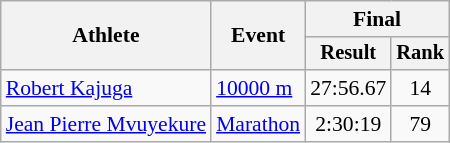<table class="wikitable" style="font-size:90%">
<tr>
<th rowspan="2">Athlete</th>
<th rowspan="2">Event</th>
<th colspan="2">Final</th>
</tr>
<tr style="font-size:95%">
<th>Result</th>
<th>Rank</th>
</tr>
<tr align=center>
<td align=left><a href='#'>Robert Kajuga</a></td>
<td align=left><a href='#'>10000 m</a></td>
<td>27:56.67</td>
<td>14</td>
</tr>
<tr align=center>
<td align=left><a href='#'>Jean Pierre Mvuyekure</a></td>
<td align=left><a href='#'>Marathon</a></td>
<td>2:30:19</td>
<td>79</td>
</tr>
</table>
